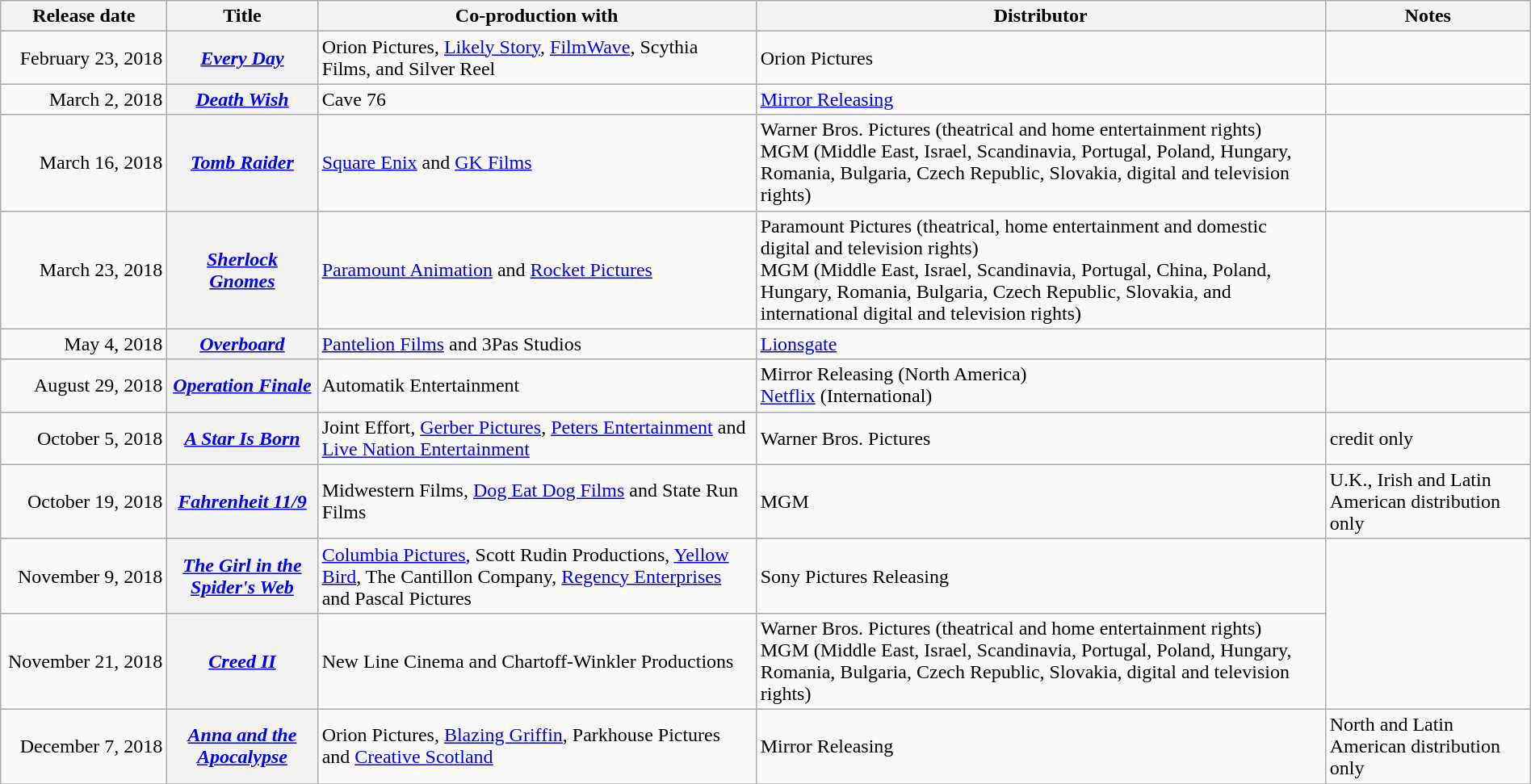<table class="wikitable sortable" style="width:100%;">
<tr>
<th scope="col" style="width:130px;">Release date</th>
<th>Title</th>
<th>Co-production with</th>
<th>Distributor</th>
<th>Notes</th>
</tr>
<tr>
<td style="text-align:right;">February 23, 2018</td>
<th scope="row"><em><a href='#'>Every Day</a></em></th>
<td>Orion Pictures, <a href='#'>Likely Story</a>, <a href='#'>FilmWave</a>, Scythia Films, and Silver Reel</td>
<td>Orion Pictures</td>
<td></td>
</tr>
<tr>
<td style="text-align:right;">March 2, 2018</td>
<th scope="row"><em><a href='#'>Death Wish</a></em></th>
<td>Cave 76</td>
<td><a href='#'>Mirror Releasing</a></td>
<td></td>
</tr>
<tr>
<td style="text-align:right;">March 16, 2018</td>
<th scope="row"><em><a href='#'>Tomb Raider</a></em></th>
<td><a href='#'>Square Enix</a> and <a href='#'>GK Films</a></td>
<td>Warner Bros. Pictures (theatrical and home entertainment rights) <br> MGM (Middle East, Israel, Scandinavia, Portugal, Poland, Hungary, Romania, Bulgaria, Czech Republic, Slovakia, digital and television rights)</td>
<td></td>
</tr>
<tr>
<td style="text-align:right;">March 23, 2018</td>
<th scope="row"><em><a href='#'>Sherlock Gnomes</a></em></th>
<td><a href='#'>Paramount Animation</a> and <a href='#'>Rocket Pictures</a></td>
<td>Paramount Pictures (theatrical, home entertainment and domestic digital and television rights) <br> MGM (Middle East, Israel, Scandinavia, Portugal, China, Poland, Hungary, Romania, Bulgaria, Czech Republic, Slovakia, and international digital and television rights)</td>
<td></td>
</tr>
<tr>
<td style="text-align:right;">May 4, 2018</td>
<th scope="row"><em><a href='#'>Overboard</a></em></th>
<td><a href='#'>Pantelion Films</a> and 3Pas Studios</td>
<td><a href='#'>Lionsgate</a></td>
<td></td>
</tr>
<tr>
<td style="text-align:right;">August 29, 2018</td>
<th scope="row"><em><a href='#'>Operation Finale</a></em></th>
<td>Automatik Entertainment</td>
<td>Mirror Releasing (North America) <br> <a href='#'>Netflix</a> (International)</td>
<td></td>
</tr>
<tr>
<td style="text-align:right;">October 5, 2018</td>
<th scope="row"><em><a href='#'>A Star Is Born</a></em></th>
<td>Joint Effort, <a href='#'>Gerber Pictures</a>, <a href='#'>Peters Entertainment</a> and <a href='#'>Live Nation Entertainment</a></td>
<td>Warner Bros. Pictures</td>
<td>credit only </td>
</tr>
<tr>
<td style="text-align:right;">October 19, 2018</td>
<th scope="row"><em><a href='#'>Fahrenheit 11/9</a></em></th>
<td>Midwestern Films, <a href='#'>Dog Eat Dog Films</a> and State Run Films</td>
<td>MGM</td>
<td>U.K., Irish and Latin American distribution only</td>
</tr>
<tr>
<td style="text-align:right;">November 9, 2018</td>
<th scope="row"><em><a href='#'>The Girl in the Spider's Web</a></em></th>
<td><a href='#'>Columbia Pictures</a>, Scott Rudin Productions, <a href='#'>Yellow Bird</a>, The Cantillon Company, <a href='#'>Regency Enterprises</a> and Pascal Pictures</td>
<td>Sony Pictures Releasing</td>
<td rowspan="2"></td>
</tr>
<tr>
<td style="text-align:right;">November 21, 2018</td>
<th scope="row"><em><a href='#'>Creed II</a></em></th>
<td>New Line Cinema and Chartoff-Winkler Productions</td>
<td>Warner Bros. Pictures (theatrical and home entertainment rights) <br> MGM (Middle East, Israel, Scandinavia, Portugal, Poland, Hungary, Romania, Bulgaria, Czech Republic, Slovakia, digital and television rights)</td>
</tr>
<tr>
<td style="text-align:right;">December 7, 2018</td>
<th scope="row"><em><a href='#'>Anna and the Apocalypse</a></em></th>
<td>Orion Pictures, <a href='#'>Blazing Griffin</a>, Parkhouse Pictures and <a href='#'>Creative Scotland</a></td>
<td>Mirror Releasing</td>
<td>North and Latin American distribution only</td>
</tr>
<tr>
</tr>
</table>
